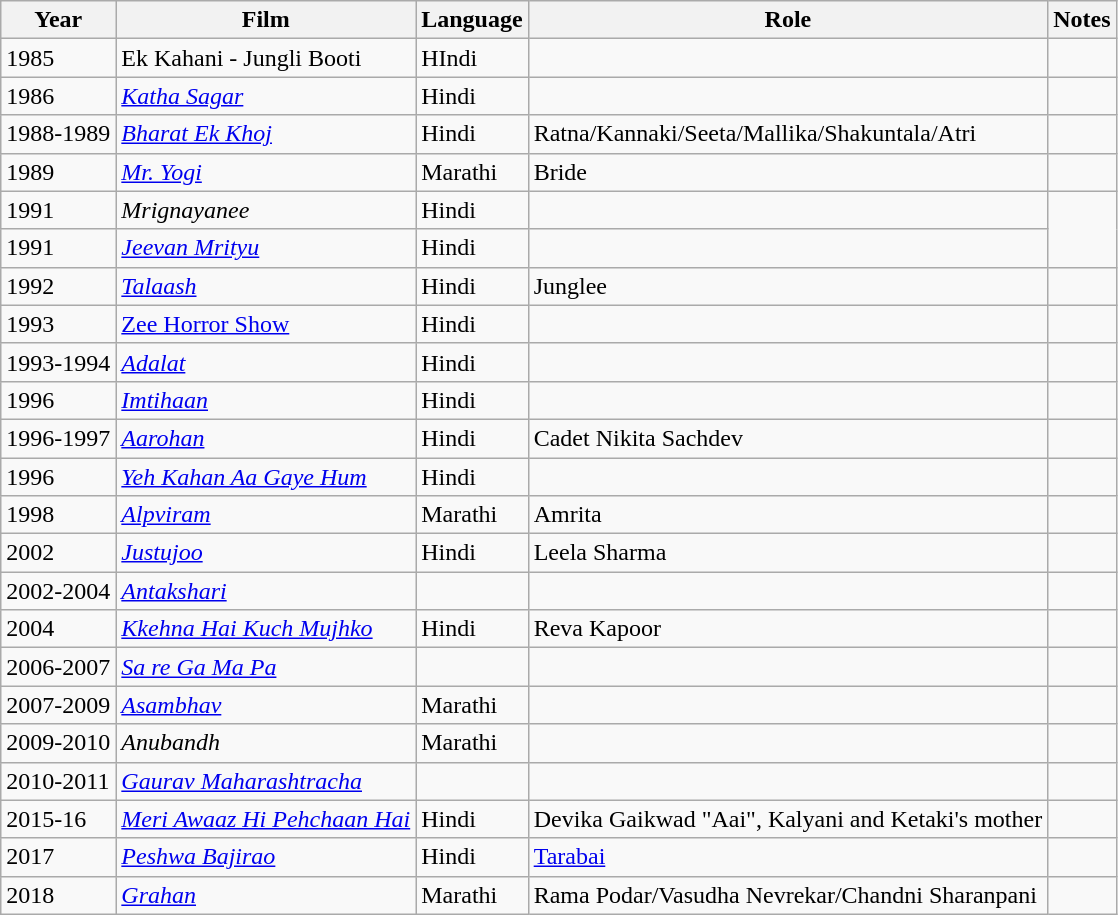<table class="wikitable">
<tr>
<th>Year</th>
<th>Film</th>
<th>Language</th>
<th>Role</th>
<th>Notes</th>
</tr>
<tr>
<td>1985</td>
<td>Ek Kahani - Jungli Booti</td>
<td>HIndi</td>
<td></td>
<td></td>
</tr>
<tr>
<td>1986</td>
<td><em><a href='#'>Katha Sagar</a></em></td>
<td>Hindi</td>
<td></td>
<td></td>
</tr>
<tr>
<td>1988-1989</td>
<td><em><a href='#'>Bharat Ek Khoj</a></em></td>
<td>Hindi</td>
<td>Ratna/Kannaki/Seeta/Mallika/Shakuntala/Atri</td>
<td></td>
</tr>
<tr>
<td>1989</td>
<td><a href='#'><em>Mr. Yogi</em></a></td>
<td>Marathi</td>
<td>Bride</td>
<td></td>
</tr>
<tr>
<td>1991</td>
<td><em>Mrignayanee</em></td>
<td>Hindi</td>
<td></td>
</tr>
<tr>
<td>1991</td>
<td><em><a href='#'>Jeevan Mrityu </a></em></td>
<td>Hindi</td>
<td></td>
</tr>
<tr>
<td>1992</td>
<td><a href='#'><em>Talaash</em></a></td>
<td>Hindi</td>
<td>Junglee</td>
<td></td>
</tr>
<tr>
<td>1993</td>
<td><a href='#'>Zee Horror Show</a></td>
<td>Hindi</td>
<td></td>
<td></td>
</tr>
<tr>
<td>1993-1994</td>
<td><em><a href='#'>Adalat</a></em></td>
<td>Hindi</td>
<td></td>
<td></td>
</tr>
<tr>
<td>1996</td>
<td><em><a href='#'>Imtihaan</a></em></td>
<td>Hindi</td>
<td></td>
<td></td>
</tr>
<tr>
<td>1996-1997</td>
<td><em><a href='#'>Aarohan</a></em></td>
<td>Hindi</td>
<td>Cadet Nikita Sachdev</td>
<td></td>
</tr>
<tr>
<td>1996</td>
<td><em><a href='#'>Yeh Kahan Aa Gaye Hum</a></em></td>
<td>Hindi</td>
<td></td>
<td></td>
</tr>
<tr>
<td>1998</td>
<td><em><a href='#'>Alpviram</a></em></td>
<td>Marathi</td>
<td>Amrita</td>
<td></td>
</tr>
<tr>
<td>2002</td>
<td><em><a href='#'>Justujoo</a></em></td>
<td>Hindi</td>
<td>Leela Sharma</td>
<td></td>
</tr>
<tr>
<td>2002-2004</td>
<td><em><a href='#'>Antakshari</a></em></td>
<td></td>
<td></td>
<td></td>
</tr>
<tr>
<td>2004</td>
<td><em><a href='#'>Kkehna Hai Kuch Mujhko</a></em></td>
<td>Hindi</td>
<td>Reva Kapoor</td>
<td></td>
</tr>
<tr>
<td>2006-2007</td>
<td><em><a href='#'>Sa re Ga Ma Pa</a></em></td>
<td></td>
<td></td>
<td></td>
</tr>
<tr>
<td>2007-2009</td>
<td><em><a href='#'>Asambhav</a></em></td>
<td>Marathi</td>
<td></td>
<td></td>
</tr>
<tr>
<td>2009-2010</td>
<td><em>Anubandh</em></td>
<td>Marathi</td>
<td></td>
<td></td>
</tr>
<tr>
<td>2010-2011</td>
<td><em><a href='#'>Gaurav Maharashtracha</a></em></td>
<td></td>
<td></td>
<td></td>
</tr>
<tr>
<td>2015-16</td>
<td><em><a href='#'>Meri Awaaz Hi Pehchaan Hai</a></em></td>
<td>Hindi</td>
<td>Devika Gaikwad  "Aai", Kalyani and Ketaki's mother</td>
<td></td>
</tr>
<tr>
<td>2017</td>
<td><em><a href='#'>Peshwa Bajirao</a></em></td>
<td>Hindi</td>
<td><a href='#'>Tarabai</a></td>
<td></td>
</tr>
<tr>
<td>2018</td>
<td><em><a href='#'>Grahan</a></em></td>
<td>Marathi</td>
<td>Rama Podar/Vasudha Nevrekar/Chandni Sharanpani</td>
<td></td>
</tr>
</table>
